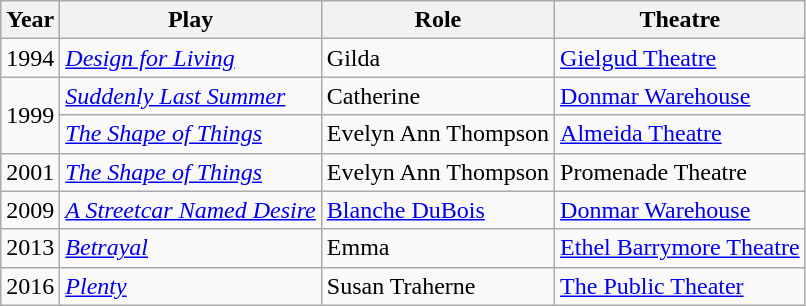<table class="wikitable">
<tr>
<th>Year</th>
<th>Play</th>
<th>Role</th>
<th>Theatre</th>
</tr>
<tr>
<td>1994</td>
<td><em><a href='#'>Design for Living</a></em></td>
<td>Gilda</td>
<td><a href='#'>Gielgud Theatre</a></td>
</tr>
<tr>
<td rowspan="2">1999</td>
<td><em><a href='#'>Suddenly Last Summer</a></em></td>
<td>Catherine</td>
<td><a href='#'>Donmar Warehouse</a></td>
</tr>
<tr>
<td><em><a href='#'>The Shape of Things</a></em></td>
<td>Evelyn Ann Thompson</td>
<td><a href='#'>Almeida Theatre</a></td>
</tr>
<tr>
<td>2001</td>
<td><em><a href='#'>The Shape of Things</a></em></td>
<td>Evelyn Ann Thompson</td>
<td>Promenade Theatre</td>
</tr>
<tr>
<td>2009</td>
<td><em><a href='#'>A Streetcar Named Desire</a></em></td>
<td><a href='#'>Blanche DuBois</a></td>
<td><a href='#'>Donmar Warehouse</a></td>
</tr>
<tr>
<td>2013</td>
<td><em><a href='#'>Betrayal</a></em></td>
<td>Emma</td>
<td><a href='#'>Ethel Barrymore Theatre</a></td>
</tr>
<tr>
<td>2016</td>
<td><em><a href='#'>Plenty</a></em></td>
<td>Susan Traherne</td>
<td><a href='#'>The Public Theater</a></td>
</tr>
</table>
